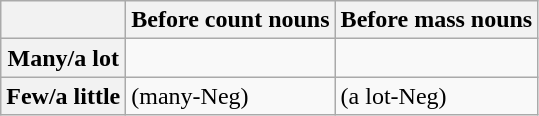<table class="wikitable">
<tr>
<th></th>
<th>Before count nouns</th>
<th>Before mass nouns</th>
</tr>
<tr>
<th>Many/a lot</th>
<td></td>
<td></td>
</tr>
<tr>
<th>Few/a little</th>
<td> (many-Neg)</td>
<td> (a lot-Neg)</td>
</tr>
</table>
